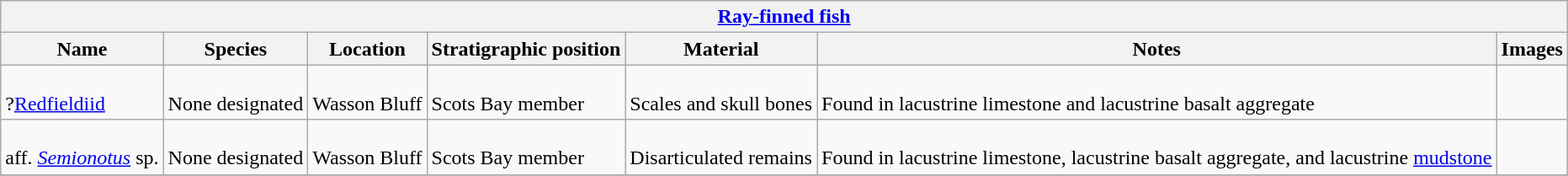<table class="wikitable" align="center">
<tr>
<th colspan="7" align="center"><strong><a href='#'>Ray-finned fish</a></strong></th>
</tr>
<tr>
<th>Name</th>
<th>Species</th>
<th>Location</th>
<th>Stratigraphic position</th>
<th>Material</th>
<th>Notes</th>
<th>Images</th>
</tr>
<tr>
<td><br>?<a href='#'>Redfieldiid</a></td>
<td><br>None designated</td>
<td><br>Wasson Bluff</td>
<td><br>Scots Bay member</td>
<td><br>Scales and skull bones</td>
<td><br>Found in lacustrine limestone and lacustrine basalt aggregate</td>
<td></td>
</tr>
<tr>
<td><br>aff. <em><a href='#'>Semionotus</a></em> sp.</td>
<td><br>None designated</td>
<td><br>Wasson Bluff</td>
<td><br>Scots Bay member</td>
<td><br>Disarticulated remains</td>
<td><br>Found in lacustrine limestone, lacustrine basalt aggregate, and lacustrine <a href='#'>mudstone</a></td>
<td><br></td>
</tr>
<tr>
</tr>
</table>
